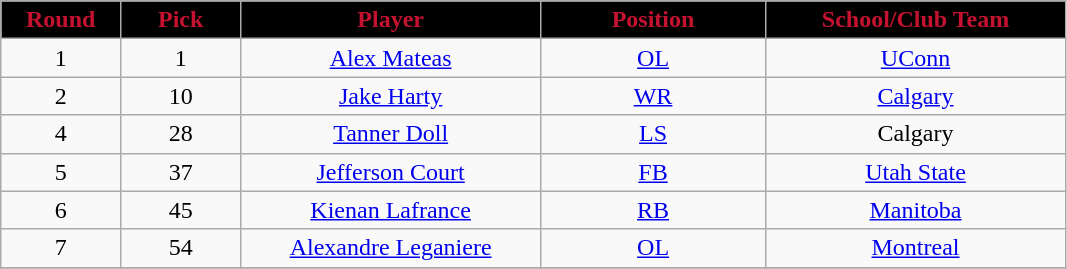<table class="wikitable sortable">
<tr>
<th style="background:#000000;color:#C51230;"  width="8%">Round</th>
<th style="background:#000000;color:#C51230;"  width="8%">Pick</th>
<th style="background:#000000;color:#C51230;"  width="20%">Player</th>
<th style="background:#000000;color:#C51230;"  width="15%">Position</th>
<th style="background:#000000;color:#C51230;"  width="20%">School/Club Team</th>
</tr>
<tr align="center">
<td align=center>1</td>
<td>1</td>
<td><a href='#'>Alex Mateas</a></td>
<td><a href='#'>OL</a></td>
<td><a href='#'>UConn</a></td>
</tr>
<tr align="center">
<td align=center>2</td>
<td>10</td>
<td><a href='#'>Jake Harty</a></td>
<td><a href='#'>WR</a></td>
<td><a href='#'>Calgary</a></td>
</tr>
<tr align="center">
<td align=center>4</td>
<td>28</td>
<td><a href='#'>Tanner Doll</a></td>
<td><a href='#'>LS</a></td>
<td>Calgary</td>
</tr>
<tr align="center">
<td align=center>5</td>
<td>37</td>
<td><a href='#'>Jefferson Court</a></td>
<td><a href='#'>FB</a></td>
<td><a href='#'>Utah State</a></td>
</tr>
<tr align="center">
<td align=center>6</td>
<td>45</td>
<td><a href='#'>Kienan Lafrance</a></td>
<td><a href='#'>RB</a></td>
<td><a href='#'>Manitoba</a></td>
</tr>
<tr align="center">
<td align=center>7</td>
<td>54</td>
<td><a href='#'>Alexandre Leganiere</a></td>
<td><a href='#'>OL</a></td>
<td><a href='#'>Montreal</a></td>
</tr>
<tr>
</tr>
</table>
